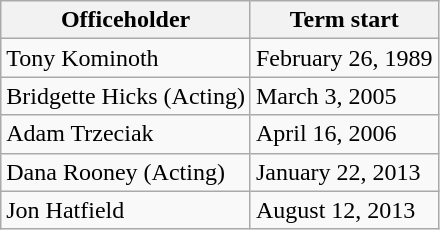<table class="wikitable sortable">
<tr style="vertical-align:bottom;">
<th>Officeholder</th>
<th>Term start</th>
</tr>
<tr>
<td>Tony Kominoth</td>
<td>February 26, 1989</td>
</tr>
<tr>
<td>Bridgette Hicks (Acting)</td>
<td>March 3, 2005</td>
</tr>
<tr>
<td>Adam Trzeciak</td>
<td>April 16, 2006</td>
</tr>
<tr>
<td>Dana Rooney (Acting)</td>
<td>January 22, 2013</td>
</tr>
<tr>
<td>Jon Hatfield</td>
<td>August 12, 2013<br></td>
</tr>
</table>
